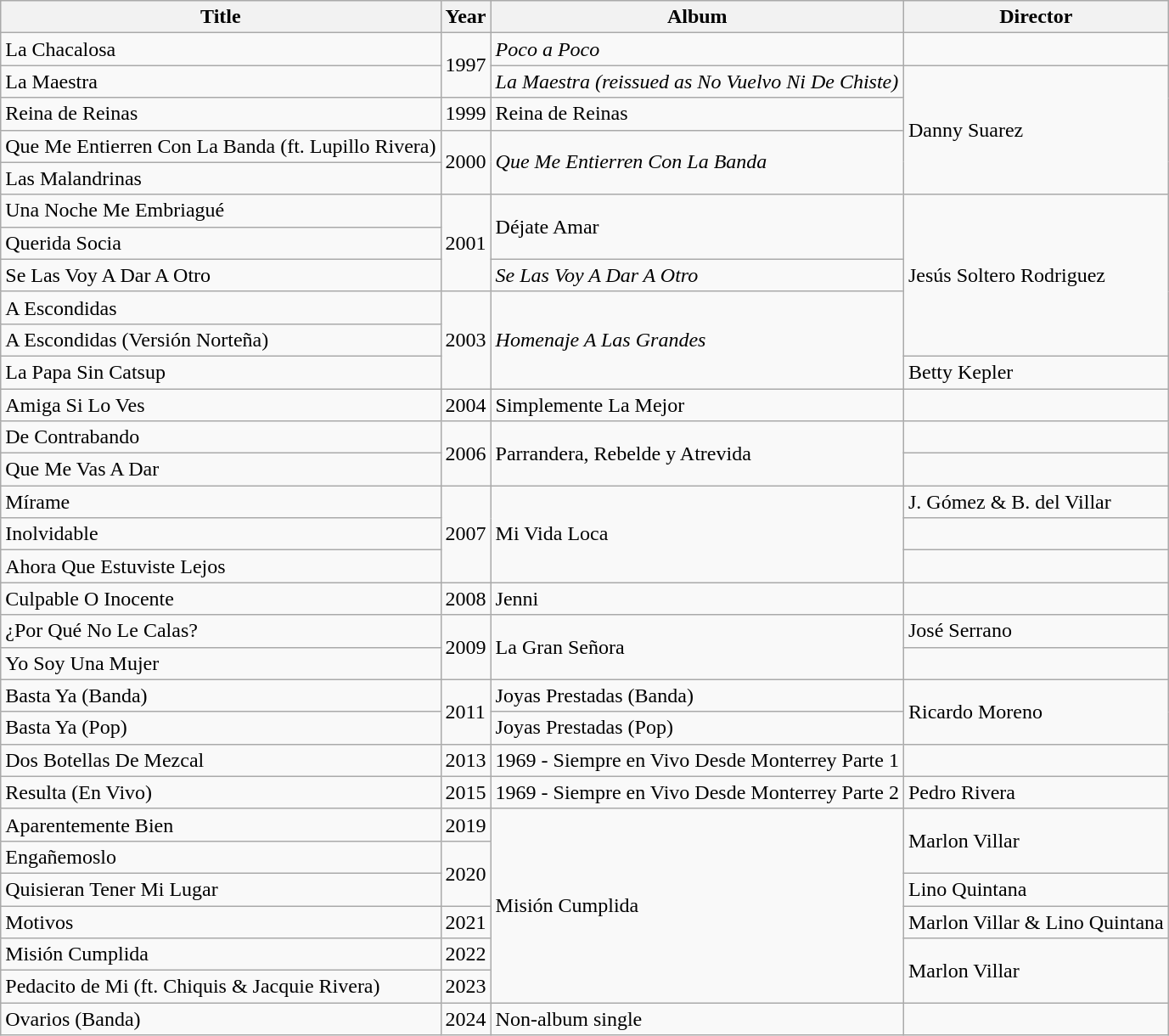<table class="wikitable">
<tr>
<th>Title</th>
<th>Year</th>
<th>Album</th>
<th>Director</th>
</tr>
<tr>
<td>La Chacalosa</td>
<td rowspan="2">1997</td>
<td><em>Poco a Poco</em></td>
<td></td>
</tr>
<tr>
<td>La Maestra</td>
<td><em>La Maestra (reissued as No Vuelvo Ni De Chiste)</em></td>
<td rowspan="4">Danny Suarez</td>
</tr>
<tr>
<td>Reina de Reinas</td>
<td>1999</td>
<td>Reina de Reinas</td>
</tr>
<tr>
<td>Que Me Entierren Con La Banda (ft. Lupillo Rivera)</td>
<td rowspan="2">2000</td>
<td rowspan="2"><em>Que Me Entierren Con La Banda</em></td>
</tr>
<tr>
<td>Las Malandrinas</td>
</tr>
<tr>
<td>Una Noche Me Embriagué</td>
<td rowspan="3">2001</td>
<td rowspan="2">Déjate Amar</td>
<td rowspan="5">Jesús Soltero Rodriguez</td>
</tr>
<tr>
<td>Querida Socia</td>
</tr>
<tr>
<td>Se Las Voy A Dar A Otro</td>
<td><em>Se Las Voy A Dar A Otro</em></td>
</tr>
<tr>
<td>A Escondidas</td>
<td rowspan="3">2003</td>
<td rowspan="3"><em>Homenaje A Las Grandes</em></td>
</tr>
<tr>
<td>A Escondidas (Versión Norteña)</td>
</tr>
<tr>
<td>La Papa Sin Catsup</td>
<td>Betty Kepler</td>
</tr>
<tr>
<td>Amiga Si Lo Ves</td>
<td>2004</td>
<td>Simplemente La Mejor</td>
<td></td>
</tr>
<tr>
<td>De Contrabando</td>
<td rowspan="2">2006</td>
<td rowspan="2">Parrandera, Rebelde y Atrevida</td>
<td></td>
</tr>
<tr>
<td>Que Me Vas A Dar</td>
<td></td>
</tr>
<tr>
<td>Mírame</td>
<td rowspan="3">2007</td>
<td rowspan="3">Mi Vida Loca</td>
<td>J. Gómez & B. del Villar</td>
</tr>
<tr>
<td>Inolvidable</td>
<td></td>
</tr>
<tr>
<td>Ahora Que Estuviste Lejos</td>
<td></td>
</tr>
<tr>
<td>Culpable O Inocente</td>
<td>2008</td>
<td>Jenni</td>
<td></td>
</tr>
<tr>
<td>¿Por Qué No Le Calas?</td>
<td rowspan="2">2009</td>
<td rowspan="2">La Gran Señora</td>
<td>José Serrano</td>
</tr>
<tr>
<td>Yo Soy Una Mujer</td>
<td></td>
</tr>
<tr>
<td>Basta Ya (Banda)</td>
<td rowspan="2">2011</td>
<td>Joyas Prestadas (Banda)</td>
<td rowspan="2">Ricardo Moreno</td>
</tr>
<tr>
<td>Basta Ya (Pop)</td>
<td>Joyas Prestadas (Pop)</td>
</tr>
<tr>
<td>Dos Botellas De Mezcal</td>
<td>2013</td>
<td>1969 - Siempre en Vivo Desde Monterrey Parte 1</td>
<td></td>
</tr>
<tr>
<td>Resulta (En Vivo)</td>
<td>2015</td>
<td>1969 - Siempre en Vivo Desde Monterrey Parte 2</td>
<td>Pedro Rivera</td>
</tr>
<tr>
<td>Aparentemente Bien</td>
<td>2019</td>
<td rowspan="6">Misión Cumplida</td>
<td rowspan="2">Marlon Villar</td>
</tr>
<tr>
<td>Engañemoslo</td>
<td rowspan="2">2020</td>
</tr>
<tr>
<td>Quisieran Tener Mi Lugar</td>
<td>Lino Quintana</td>
</tr>
<tr>
<td>Motivos</td>
<td>2021</td>
<td>Marlon Villar & Lino Quintana</td>
</tr>
<tr>
<td>Misión Cumplida</td>
<td>2022</td>
<td rowspan="2">Marlon Villar</td>
</tr>
<tr>
<td>Pedacito de Mi (ft. Chiquis & Jacquie Rivera)</td>
<td>2023</td>
</tr>
<tr>
<td>Ovarios (Banda)</td>
<td>2024</td>
<td>Non-album single</td>
<td></td>
</tr>
</table>
